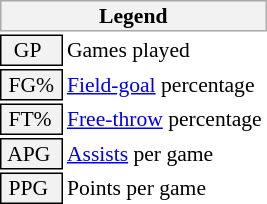<table class="toccolours" style="font-size: 90%; white-space: nowrap;">
<tr>
<th colspan="6" style="background:#f2f2f2; border:1px solid #aaa;">Legend</th>
</tr>
<tr>
<td style="background:#f2f2f2; border:1px solid black;">  GP</td>
<td>Games played</td>
</tr>
<tr>
<td style="background:#f2f2f2; border:1px solid black;"> FG% </td>
<td style="padding-right: 8px"><a href='#'>Field-goal</a> percentage</td>
</tr>
<tr>
<td style="background:#f2f2f2; border:1px solid black;"> FT% </td>
<td><a href='#'>Free-throw</a> percentage</td>
</tr>
<tr>
<td style="background:#f2f2f2; border:1px solid black;"> APG </td>
<td><a href='#'>Assists</a> per game</td>
</tr>
<tr>
<td style="background:#f2f2f2; border:1px solid black;"> PPG </td>
<td>Points per game</td>
</tr>
<tr>
</tr>
</table>
